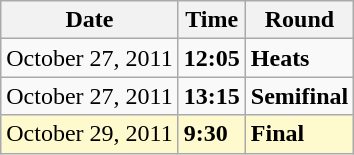<table class="wikitable">
<tr>
<th>Date</th>
<th>Time</th>
<th>Round</th>
</tr>
<tr>
<td>October 27, 2011</td>
<td><strong>12:05</strong></td>
<td><strong>Heats</strong></td>
</tr>
<tr>
<td>October 27, 2011</td>
<td><strong>13:15</strong></td>
<td><strong>Semifinal</strong></td>
</tr>
<tr style=background:lemonchiffon>
<td>October 29, 2011</td>
<td><strong>9:30</strong></td>
<td><strong>Final</strong></td>
</tr>
</table>
